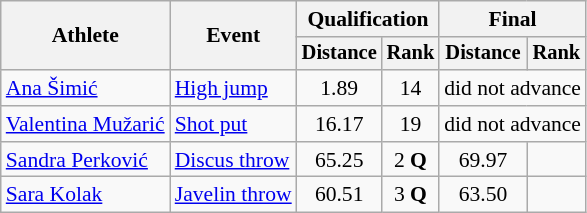<table class="wikitable" style="font-size:90%">
<tr>
<th rowspan=2>Athlete</th>
<th rowspan=2>Event</th>
<th colspan=2>Qualification</th>
<th colspan=2>Final</th>
</tr>
<tr style="font-size:95%">
<th>Distance</th>
<th>Rank</th>
<th>Distance</th>
<th>Rank</th>
</tr>
<tr align=center>
<td align=left><a href='#'>Ana Šimić</a></td>
<td style="text-align:left;"><a href='#'>High jump</a></td>
<td>1.89</td>
<td>14</td>
<td colspan=2>did not advance</td>
</tr>
<tr align=center>
<td align=left><a href='#'>Valentina Mužarić</a></td>
<td style="text-align:left;"><a href='#'>Shot put</a></td>
<td>16.17</td>
<td>19</td>
<td colspan=2>did not advance</td>
</tr>
<tr align=center>
<td align=left><a href='#'>Sandra Perković</a></td>
<td style="text-align:left;"><a href='#'>Discus throw</a></td>
<td>65.25</td>
<td>2 <strong>Q</strong></td>
<td>69.97</td>
<td></td>
</tr>
<tr align=center>
<td align=left><a href='#'>Sara Kolak</a></td>
<td style="text-align:left;"><a href='#'>Javelin throw</a></td>
<td>60.51</td>
<td>3 <strong>Q</strong></td>
<td>63.50 <strong></strong></td>
<td></td>
</tr>
</table>
